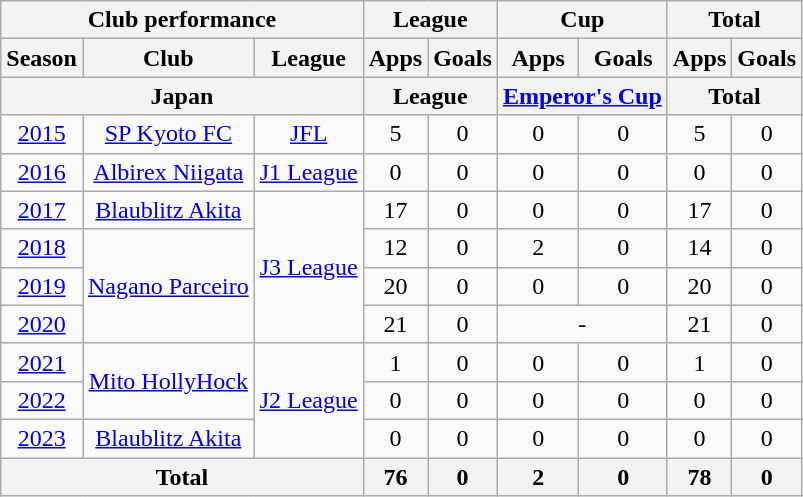<table class="wikitable" style="text-align:center;">
<tr>
<th colspan=3>Club performance</th>
<th colspan=2>League</th>
<th colspan=2>Cup</th>
<th colspan=2>Total</th>
</tr>
<tr>
<th>Season</th>
<th>Club</th>
<th>League</th>
<th>Apps</th>
<th>Goals</th>
<th>Apps</th>
<th>Goals</th>
<th>Apps</th>
<th>Goals</th>
</tr>
<tr>
<th colspan=3>Japan</th>
<th colspan=2>League</th>
<th colspan=2><a href='#'>Emperor's Cup</a></th>
<th colspan=2>Total</th>
</tr>
<tr>
<td><a href='#'>2015</a></td>
<td><a href='#'>SP Kyoto FC</a></td>
<td><a href='#'>JFL</a></td>
<td>5</td>
<td>0</td>
<td>0</td>
<td>0</td>
<td>5</td>
<td>0</td>
</tr>
<tr>
<td><a href='#'>2016</a></td>
<td><a href='#'>Albirex Niigata</a></td>
<td><a href='#'>J1 League</a></td>
<td>0</td>
<td>0</td>
<td>0</td>
<td>0</td>
<td>0</td>
<td>0</td>
</tr>
<tr>
<td><a href='#'>2017</a></td>
<td rowspan="1"><a href='#'>Blaublitz Akita</a></td>
<td rowspan="4"><a href='#'>J3 League</a></td>
<td>17</td>
<td>0</td>
<td>0</td>
<td>0</td>
<td>17</td>
<td>0</td>
</tr>
<tr>
<td><a href='#'>2018</a></td>
<td rowspan="3"><a href='#'>Nagano Parceiro</a></td>
<td>12</td>
<td>0</td>
<td>2</td>
<td>0</td>
<td>14</td>
<td>0</td>
</tr>
<tr>
<td><a href='#'>2019</a></td>
<td>20</td>
<td>0</td>
<td>0</td>
<td>0</td>
<td>20</td>
<td>0</td>
</tr>
<tr>
<td><a href='#'>2020</a></td>
<td>21</td>
<td>0</td>
<td colspan="2">-</td>
<td>21</td>
<td>0</td>
</tr>
<tr>
<td><a href='#'>2021</a></td>
<td rowspan="2"><a href='#'>Mito HollyHock</a></td>
<td rowspan="3"><a href='#'>J2 League</a></td>
<td>1</td>
<td>0</td>
<td>0</td>
<td>0</td>
<td>1</td>
<td>0</td>
</tr>
<tr>
<td><a href='#'>2022</a></td>
<td>0</td>
<td>0</td>
<td>0</td>
<td>0</td>
<td>0</td>
<td>0</td>
</tr>
<tr>
<td><a href='#'>2023</a></td>
<td rowspan="1"><a href='#'>Blaublitz Akita</a></td>
<td>0</td>
<td>0</td>
<td>0</td>
<td>0</td>
<td>0</td>
<td>0</td>
</tr>
<tr>
<th colspan=3>Total</th>
<th>76</th>
<th>0</th>
<th>2</th>
<th>0</th>
<th>78</th>
<th>0</th>
</tr>
</table>
